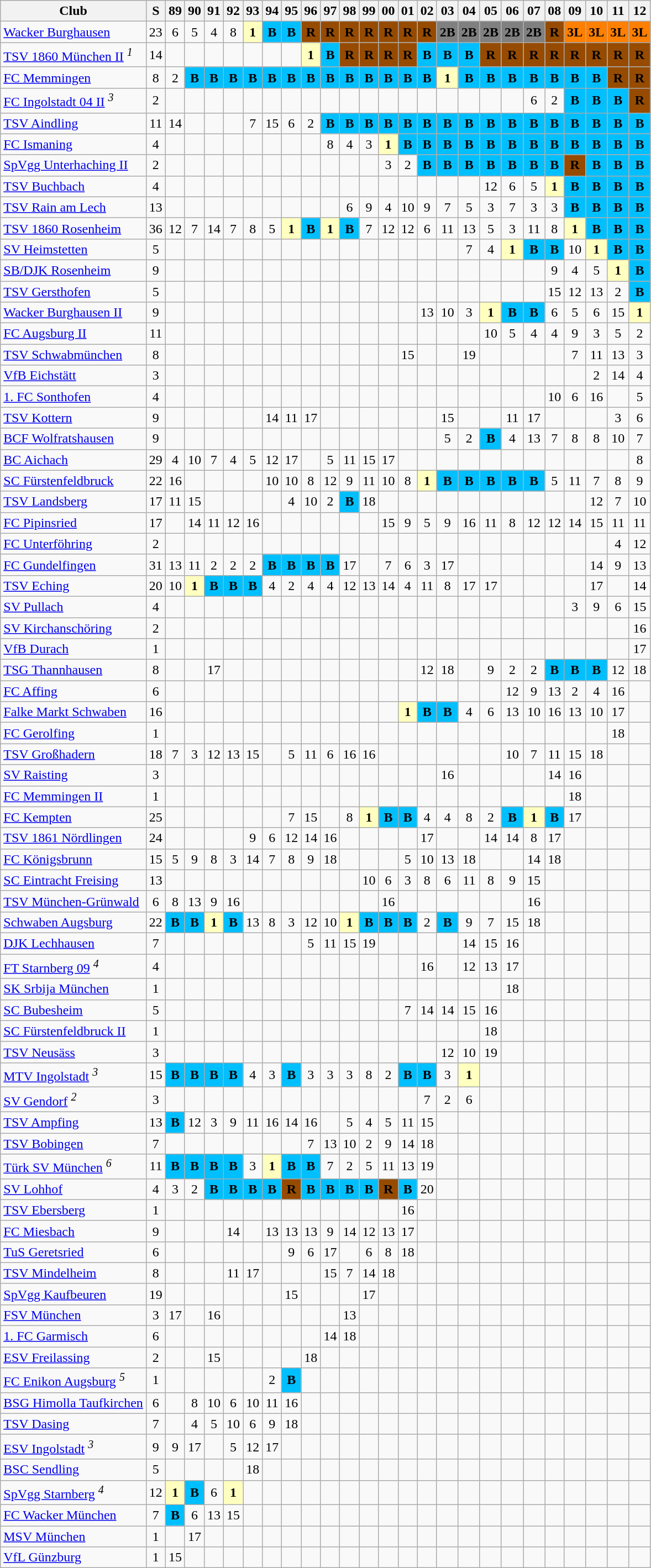<table class="wikitable sortable">
<tr>
<th>Club</th>
<th>S</th>
<th class="unsortable">89</th>
<th class="unsortable">90</th>
<th class="unsortable">91</th>
<th class="unsortable">92</th>
<th class="unsortable">93</th>
<th class="unsortable">94</th>
<th class="unsortable">95</th>
<th class="unsortable">96</th>
<th class="unsortable">97</th>
<th class="unsortable">98</th>
<th class="unsortable">99</th>
<th class="unsortable">00</th>
<th class="unsortable">01</th>
<th class="unsortable">02</th>
<th class="unsortable">03</th>
<th class="unsortable">04</th>
<th class="unsortable">05</th>
<th class="unsortable">06</th>
<th class="unsortable">07</th>
<th class="unsortable">08</th>
<th class="unsortable">09</th>
<th class="unsortable">10</th>
<th class="unsortable">11</th>
<th class="unsortable">12</th>
</tr>
<tr align="center">
<td align="left"><a href='#'>Wacker Burghausen</a></td>
<td>23</td>
<td>6</td>
<td>5</td>
<td>4</td>
<td>8</td>
<td bgcolor="#ffffbf"><strong>1</strong></td>
<td bgcolor="#00BFFF"><strong>B</strong></td>
<td bgcolor="#00BFFF"><strong>B</strong></td>
<td bgcolor="#964B00"><strong>R</strong></td>
<td bgcolor="#964B00"><strong>R</strong></td>
<td bgcolor="#964B00"><strong>R</strong></td>
<td bgcolor="#964B00"><strong>R</strong></td>
<td bgcolor="#964B00"><strong>R</strong></td>
<td bgcolor="#964B00"><strong>R</strong></td>
<td bgcolor="#964B00"><strong>R</strong></td>
<td bgcolor="#808080"><strong>2B</strong></td>
<td bgcolor="#808080"><strong>2B</strong></td>
<td bgcolor="#808080"><strong>2B</strong></td>
<td bgcolor="#808080"><strong>2B</strong></td>
<td bgcolor="#808080"><strong>2B</strong></td>
<td bgcolor="#964B00"><strong>R</strong></td>
<td bgcolor="#FF7F00"><strong>3L</strong></td>
<td bgcolor="#FF7F00"><strong>3L</strong></td>
<td bgcolor="#FF7F00"><strong>3L</strong></td>
<td bgcolor="#FF7F00"><strong>3L</strong></td>
</tr>
<tr align="center">
<td align="left"><a href='#'>TSV 1860 München II</a> <sup><em>1</em></sup></td>
<td>14</td>
<td></td>
<td></td>
<td></td>
<td></td>
<td></td>
<td></td>
<td></td>
<td bgcolor="#ffffbf"><strong>1</strong></td>
<td bgcolor="#00BFFF"><strong>B</strong></td>
<td bgcolor="#964B00"><strong>R</strong></td>
<td bgcolor="#964B00"><strong>R</strong></td>
<td bgcolor="#964B00"><strong>R</strong></td>
<td bgcolor="#964B00"><strong>R</strong></td>
<td bgcolor="#00BFFF"><strong>B</strong></td>
<td bgcolor="#00BFFF"><strong>B</strong></td>
<td bgcolor="#00BFFF"><strong>B</strong></td>
<td bgcolor="#964B00"><strong>R</strong></td>
<td bgcolor="#964B00"><strong>R</strong></td>
<td bgcolor="#964B00"><strong>R</strong></td>
<td bgcolor="#964B00"><strong>R</strong></td>
<td bgcolor="#964B00"><strong>R</strong></td>
<td bgcolor="#964B00"><strong>R</strong></td>
<td bgcolor="#964B00"><strong>R</strong></td>
<td bgcolor="#964B00"><strong>R</strong></td>
</tr>
<tr align="center">
<td align="left"><a href='#'>FC Memmingen</a></td>
<td>8</td>
<td>2</td>
<td bgcolor="#00BFFF"><strong>B</strong></td>
<td bgcolor="#00BFFF"><strong>B</strong></td>
<td bgcolor="#00BFFF"><strong>B</strong></td>
<td bgcolor="#00BFFF"><strong>B</strong></td>
<td bgcolor="#00BFFF"><strong>B</strong></td>
<td bgcolor="#00BFFF"><strong>B</strong></td>
<td bgcolor="#00BFFF"><strong>B</strong></td>
<td bgcolor="#00BFFF"><strong>B</strong></td>
<td bgcolor="#00BFFF"><strong>B</strong></td>
<td bgcolor="#00BFFF"><strong>B</strong></td>
<td bgcolor="#00BFFF"><strong>B</strong></td>
<td bgcolor="#00BFFF"><strong>B</strong></td>
<td bgcolor="#00BFFF"><strong>B</strong></td>
<td bgcolor="#ffffbf"><strong>1</strong></td>
<td bgcolor="#00BFFF"><strong>B</strong></td>
<td bgcolor="#00BFFF"><strong>B</strong></td>
<td bgcolor="#00BFFF"><strong>B</strong></td>
<td bgcolor="#00BFFF"><strong>B</strong></td>
<td bgcolor="#00BFFF"><strong>B</strong></td>
<td bgcolor="#00BFFF"><strong>B</strong></td>
<td bgcolor="#00BFFF"><strong>B</strong></td>
<td bgcolor="#964B00"><strong>R</strong></td>
<td bgcolor="#964B00"><strong>R</strong></td>
</tr>
<tr align="center">
<td align="left"><a href='#'>FC Ingolstadt 04 II</a> <sup><em>3</em></sup></td>
<td>2</td>
<td></td>
<td></td>
<td></td>
<td></td>
<td></td>
<td></td>
<td></td>
<td></td>
<td></td>
<td></td>
<td></td>
<td></td>
<td></td>
<td></td>
<td></td>
<td></td>
<td></td>
<td></td>
<td>6</td>
<td>2</td>
<td bgcolor="#00BFFF"><strong>B</strong></td>
<td bgcolor="#00BFFF"><strong>B</strong></td>
<td bgcolor="#00BFFF"><strong>B</strong></td>
<td bgcolor="#964B00"><strong>R</strong></td>
</tr>
<tr align="center">
<td align="left"><a href='#'>TSV Aindling</a></td>
<td>11</td>
<td>14</td>
<td></td>
<td></td>
<td></td>
<td>7</td>
<td>15</td>
<td>6</td>
<td>2</td>
<td bgcolor="#00BFFF"><strong>B</strong></td>
<td bgcolor="#00BFFF"><strong>B</strong></td>
<td bgcolor="#00BFFF"><strong>B</strong></td>
<td bgcolor="#00BFFF"><strong>B</strong></td>
<td bgcolor="#00BFFF"><strong>B</strong></td>
<td bgcolor="#00BFFF"><strong>B</strong></td>
<td bgcolor="#00BFFF"><strong>B</strong></td>
<td bgcolor="#00BFFF"><strong>B</strong></td>
<td bgcolor="#00BFFF"><strong>B</strong></td>
<td bgcolor="#00BFFF"><strong>B</strong></td>
<td bgcolor="#00BFFF"><strong>B</strong></td>
<td bgcolor="#00BFFF"><strong>B</strong></td>
<td bgcolor="#00BFFF"><strong>B</strong></td>
<td bgcolor="#00BFFF"><strong>B</strong></td>
<td bgcolor="#00BFFF"><strong>B</strong></td>
<td bgcolor="#00BFFF"><strong>B</strong></td>
</tr>
<tr align="center">
<td align="left"><a href='#'>FC Ismaning</a></td>
<td>4</td>
<td></td>
<td></td>
<td></td>
<td></td>
<td></td>
<td></td>
<td></td>
<td></td>
<td>8</td>
<td>4</td>
<td>3</td>
<td bgcolor="#ffffbf"><strong>1</strong></td>
<td bgcolor="#00BFFF"><strong>B</strong></td>
<td bgcolor="#00BFFF"><strong>B</strong></td>
<td bgcolor="#00BFFF"><strong>B</strong></td>
<td bgcolor="#00BFFF"><strong>B</strong></td>
<td bgcolor="#00BFFF"><strong>B</strong></td>
<td bgcolor="#00BFFF"><strong>B</strong></td>
<td bgcolor="#00BFFF"><strong>B</strong></td>
<td bgcolor="#00BFFF"><strong>B</strong></td>
<td bgcolor="#00BFFF"><strong>B</strong></td>
<td bgcolor="#00BFFF"><strong>B</strong></td>
<td bgcolor="#00BFFF"><strong>B</strong></td>
<td bgcolor="#00BFFF"><strong>B</strong></td>
</tr>
<tr align="center">
<td align="left"><a href='#'>SpVgg Unterhaching II</a></td>
<td>2</td>
<td></td>
<td></td>
<td></td>
<td></td>
<td></td>
<td></td>
<td></td>
<td></td>
<td></td>
<td></td>
<td></td>
<td>3</td>
<td>2</td>
<td bgcolor="#00BFFF"><strong>B</strong></td>
<td bgcolor="#00BFFF"><strong>B</strong></td>
<td bgcolor="#00BFFF"><strong>B</strong></td>
<td bgcolor="#00BFFF"><strong>B</strong></td>
<td bgcolor="#00BFFF"><strong>B</strong></td>
<td bgcolor="#00BFFF"><strong>B</strong></td>
<td bgcolor="#00BFFF"><strong>B</strong></td>
<td bgcolor="#964B00"><strong>R</strong></td>
<td bgcolor="#00BFFF"><strong>B</strong></td>
<td bgcolor="#00BFFF"><strong>B</strong></td>
<td bgcolor="#00BFFF"><strong>B</strong></td>
</tr>
<tr align="center">
<td align="left"><a href='#'>TSV Buchbach</a></td>
<td>4</td>
<td></td>
<td></td>
<td></td>
<td></td>
<td></td>
<td></td>
<td></td>
<td></td>
<td></td>
<td></td>
<td></td>
<td></td>
<td></td>
<td></td>
<td></td>
<td></td>
<td>12</td>
<td>6</td>
<td>5</td>
<td bgcolor="#ffffbf"><strong>1</strong></td>
<td bgcolor="#00BFFF"><strong>B</strong></td>
<td bgcolor="#00BFFF"><strong>B</strong></td>
<td bgcolor="#00BFFF"><strong>B</strong></td>
<td bgcolor="#00BFFF"><strong>B</strong></td>
</tr>
<tr align="center">
<td align="left"><a href='#'>TSV Rain am Lech</a></td>
<td>13</td>
<td></td>
<td></td>
<td></td>
<td></td>
<td></td>
<td></td>
<td></td>
<td></td>
<td></td>
<td>6</td>
<td>9</td>
<td>4</td>
<td>10</td>
<td>9</td>
<td>7</td>
<td>5</td>
<td>3</td>
<td>7</td>
<td>3</td>
<td>3</td>
<td bgcolor="#00BFFF"><strong>B</strong></td>
<td bgcolor="#00BFFF"><strong>B</strong></td>
<td bgcolor="#00BFFF"><strong>B</strong></td>
<td bgcolor="#00BFFF"><strong>B</strong></td>
</tr>
<tr align="center">
<td align="left"><a href='#'>TSV 1860 Rosenheim</a></td>
<td>36</td>
<td>12</td>
<td>7</td>
<td>14</td>
<td>7</td>
<td>8</td>
<td>5</td>
<td bgcolor="#ffffbf"><strong>1</strong></td>
<td bgcolor="#00BFFF"><strong>B</strong></td>
<td bgcolor="#ffffbf"><strong>1</strong></td>
<td bgcolor="#00BFFF"><strong>B</strong></td>
<td>7</td>
<td>12</td>
<td>12</td>
<td>6</td>
<td>11</td>
<td>13</td>
<td>5</td>
<td>3</td>
<td>11</td>
<td>8</td>
<td bgcolor="#ffffbf"><strong>1</strong></td>
<td bgcolor="#00BFFF"><strong>B</strong></td>
<td bgcolor="#00BFFF"><strong>B</strong></td>
<td bgcolor="#00BFFF"><strong>B</strong></td>
</tr>
<tr align="center">
<td align="left"><a href='#'>SV Heimstetten</a></td>
<td>5</td>
<td></td>
<td></td>
<td></td>
<td></td>
<td></td>
<td></td>
<td></td>
<td></td>
<td></td>
<td></td>
<td></td>
<td></td>
<td></td>
<td></td>
<td></td>
<td>7</td>
<td>4</td>
<td bgcolor="#ffffbf"><strong>1</strong></td>
<td bgcolor="#00BFFF"><strong>B</strong></td>
<td bgcolor="#00BFFF"><strong>B</strong></td>
<td>10</td>
<td bgcolor="#ffffbf"><strong>1</strong></td>
<td bgcolor="#00BFFF"><strong>B</strong></td>
<td bgcolor="#00BFFF"><strong>B</strong></td>
</tr>
<tr align="center">
<td align="left"><a href='#'>SB/DJK Rosenheim</a></td>
<td>9</td>
<td></td>
<td></td>
<td></td>
<td></td>
<td></td>
<td></td>
<td></td>
<td></td>
<td></td>
<td></td>
<td></td>
<td></td>
<td></td>
<td></td>
<td></td>
<td></td>
<td></td>
<td></td>
<td></td>
<td>9</td>
<td>4</td>
<td>5</td>
<td bgcolor="#ffffbf"><strong>1</strong></td>
<td bgcolor="#00BFFF"><strong>B</strong></td>
</tr>
<tr align="center">
<td align="left"><a href='#'>TSV Gersthofen</a></td>
<td>5</td>
<td></td>
<td></td>
<td></td>
<td></td>
<td></td>
<td></td>
<td></td>
<td></td>
<td></td>
<td></td>
<td></td>
<td></td>
<td></td>
<td></td>
<td></td>
<td></td>
<td></td>
<td></td>
<td></td>
<td>15</td>
<td>12</td>
<td>13</td>
<td>2</td>
<td bgcolor="#00BFFF"><strong>B</strong></td>
</tr>
<tr align="center">
<td align="left"><a href='#'>Wacker Burghausen II</a></td>
<td>9</td>
<td></td>
<td></td>
<td></td>
<td></td>
<td></td>
<td></td>
<td></td>
<td></td>
<td></td>
<td></td>
<td></td>
<td></td>
<td></td>
<td>13</td>
<td>10</td>
<td>3</td>
<td bgcolor="#ffffbf"><strong>1</strong></td>
<td bgcolor="#00BFFF"><strong>B</strong></td>
<td bgcolor="#00BFFF"><strong>B</strong></td>
<td>6</td>
<td>5</td>
<td>6</td>
<td>15</td>
<td bgcolor="#ffffbf"><strong>1</strong></td>
</tr>
<tr align="center">
<td align="left"><a href='#'>FC Augsburg II</a></td>
<td>11</td>
<td></td>
<td></td>
<td></td>
<td></td>
<td></td>
<td></td>
<td></td>
<td></td>
<td></td>
<td></td>
<td></td>
<td></td>
<td></td>
<td></td>
<td></td>
<td></td>
<td>10</td>
<td>5</td>
<td>4</td>
<td>4</td>
<td>9</td>
<td>3</td>
<td>5</td>
<td>2</td>
</tr>
<tr align="center">
<td align="left"><a href='#'>TSV Schwabmünchen</a></td>
<td>8</td>
<td></td>
<td></td>
<td></td>
<td></td>
<td></td>
<td></td>
<td></td>
<td></td>
<td></td>
<td></td>
<td></td>
<td></td>
<td>15</td>
<td></td>
<td></td>
<td>19</td>
<td></td>
<td></td>
<td></td>
<td></td>
<td>7</td>
<td>11</td>
<td>13</td>
<td>3</td>
</tr>
<tr align="center">
<td align="left"><a href='#'>VfB Eichstätt</a></td>
<td>3</td>
<td></td>
<td></td>
<td></td>
<td></td>
<td></td>
<td></td>
<td></td>
<td></td>
<td></td>
<td></td>
<td></td>
<td></td>
<td></td>
<td></td>
<td></td>
<td></td>
<td></td>
<td></td>
<td></td>
<td></td>
<td></td>
<td>2</td>
<td>14</td>
<td>4</td>
</tr>
<tr align="center">
<td align="left"><a href='#'>1. FC Sonthofen</a></td>
<td>4</td>
<td></td>
<td></td>
<td></td>
<td></td>
<td></td>
<td></td>
<td></td>
<td></td>
<td></td>
<td></td>
<td></td>
<td></td>
<td></td>
<td></td>
<td></td>
<td></td>
<td></td>
<td></td>
<td></td>
<td>10</td>
<td>6</td>
<td>16</td>
<td></td>
<td>5</td>
</tr>
<tr align="center">
<td align="left"><a href='#'>TSV Kottern</a></td>
<td>9</td>
<td></td>
<td></td>
<td></td>
<td></td>
<td></td>
<td>14</td>
<td>11</td>
<td>17</td>
<td></td>
<td></td>
<td></td>
<td></td>
<td></td>
<td></td>
<td>15</td>
<td></td>
<td></td>
<td>11</td>
<td>17</td>
<td></td>
<td></td>
<td></td>
<td>3</td>
<td>6</td>
</tr>
<tr align="center">
<td align="left"><a href='#'>BCF Wolfratshausen</a></td>
<td>9</td>
<td></td>
<td></td>
<td></td>
<td></td>
<td></td>
<td></td>
<td></td>
<td></td>
<td></td>
<td></td>
<td></td>
<td></td>
<td></td>
<td></td>
<td>5</td>
<td>2</td>
<td bgcolor="#00BFFF"><strong>B</strong></td>
<td>4</td>
<td>13</td>
<td>7</td>
<td>8</td>
<td>8</td>
<td>10</td>
<td>7</td>
</tr>
<tr align="center">
<td align="left"><a href='#'>BC Aichach</a></td>
<td>29</td>
<td>4</td>
<td>10</td>
<td>7</td>
<td>4</td>
<td>5</td>
<td>12</td>
<td>17</td>
<td></td>
<td>5</td>
<td>11</td>
<td>15</td>
<td>17</td>
<td></td>
<td></td>
<td></td>
<td></td>
<td></td>
<td></td>
<td></td>
<td></td>
<td></td>
<td></td>
<td></td>
<td>8</td>
</tr>
<tr align="center">
<td align="left"><a href='#'>SC Fürstenfeldbruck</a></td>
<td>22</td>
<td>16</td>
<td></td>
<td></td>
<td></td>
<td></td>
<td>10</td>
<td>10</td>
<td>8</td>
<td>12</td>
<td>9</td>
<td>11</td>
<td>10</td>
<td>8</td>
<td bgcolor="#ffffbf"><strong>1</strong></td>
<td bgcolor="#00BFFF"><strong>B</strong></td>
<td bgcolor="#00BFFF"><strong>B</strong></td>
<td bgcolor="#00BFFF"><strong>B</strong></td>
<td bgcolor="#00BFFF"><strong>B</strong></td>
<td bgcolor="#00BFFF"><strong>B</strong></td>
<td>5</td>
<td>11</td>
<td>7</td>
<td>8</td>
<td>9</td>
</tr>
<tr align="center">
<td align="left"><a href='#'>TSV Landsberg</a></td>
<td>17</td>
<td>11</td>
<td>15</td>
<td></td>
<td></td>
<td></td>
<td></td>
<td>4</td>
<td>10</td>
<td>2</td>
<td bgcolor="#00BFFF"><strong>B</strong></td>
<td>18</td>
<td></td>
<td></td>
<td></td>
<td></td>
<td></td>
<td></td>
<td></td>
<td></td>
<td></td>
<td></td>
<td>12</td>
<td>7</td>
<td>10</td>
</tr>
<tr align="center">
<td align="left"><a href='#'>FC Pipinsried</a></td>
<td>17</td>
<td></td>
<td>14</td>
<td>11</td>
<td>12</td>
<td>16</td>
<td></td>
<td></td>
<td></td>
<td></td>
<td></td>
<td></td>
<td>15</td>
<td>9</td>
<td>5</td>
<td>9</td>
<td>16</td>
<td>11</td>
<td>8</td>
<td>12</td>
<td>12</td>
<td>14</td>
<td>15</td>
<td>11</td>
<td>11</td>
</tr>
<tr align="center">
<td align="left"><a href='#'>FC Unterföhring</a></td>
<td>2</td>
<td></td>
<td></td>
<td></td>
<td></td>
<td></td>
<td></td>
<td></td>
<td></td>
<td></td>
<td></td>
<td></td>
<td></td>
<td></td>
<td></td>
<td></td>
<td></td>
<td></td>
<td></td>
<td></td>
<td></td>
<td></td>
<td></td>
<td>4</td>
<td>12</td>
</tr>
<tr align="center">
<td align="left"><a href='#'>FC Gundelfingen</a></td>
<td>31</td>
<td>13</td>
<td>11</td>
<td>2</td>
<td>2</td>
<td>2</td>
<td bgcolor="#00BFFF"><strong>B</strong></td>
<td bgcolor="#00BFFF"><strong>B</strong></td>
<td bgcolor="#00BFFF"><strong>B</strong></td>
<td bgcolor="#00BFFF"><strong>B</strong></td>
<td>17</td>
<td></td>
<td>7</td>
<td>6</td>
<td>3</td>
<td>17</td>
<td></td>
<td></td>
<td></td>
<td></td>
<td></td>
<td></td>
<td>14</td>
<td>9</td>
<td>13</td>
</tr>
<tr align="center">
<td align="left"><a href='#'>TSV Eching</a></td>
<td>20</td>
<td>10</td>
<td bgcolor="#ffffbf"><strong>1</strong></td>
<td bgcolor="#00BFFF"><strong>B</strong></td>
<td bgcolor="#00BFFF"><strong>B</strong></td>
<td bgcolor="#00BFFF"><strong>B</strong></td>
<td>4</td>
<td>2</td>
<td>4</td>
<td>4</td>
<td>12</td>
<td>13</td>
<td>14</td>
<td>4</td>
<td>11</td>
<td>8</td>
<td>17</td>
<td>17</td>
<td></td>
<td></td>
<td></td>
<td></td>
<td>17</td>
<td></td>
<td>14</td>
</tr>
<tr align="center">
<td align="left"><a href='#'>SV Pullach</a></td>
<td>4</td>
<td></td>
<td></td>
<td></td>
<td></td>
<td></td>
<td></td>
<td></td>
<td></td>
<td></td>
<td></td>
<td></td>
<td></td>
<td></td>
<td></td>
<td></td>
<td></td>
<td></td>
<td></td>
<td></td>
<td></td>
<td>3</td>
<td>9</td>
<td>6</td>
<td>15</td>
</tr>
<tr align="center">
<td align="left"><a href='#'>SV Kirchanschöring</a></td>
<td>2</td>
<td></td>
<td></td>
<td></td>
<td></td>
<td></td>
<td></td>
<td></td>
<td></td>
<td></td>
<td></td>
<td></td>
<td></td>
<td></td>
<td></td>
<td></td>
<td></td>
<td></td>
<td></td>
<td></td>
<td></td>
<td></td>
<td></td>
<td></td>
<td>16</td>
</tr>
<tr align="center">
<td align="left"><a href='#'>VfB Durach</a></td>
<td>1</td>
<td></td>
<td></td>
<td></td>
<td></td>
<td></td>
<td></td>
<td></td>
<td></td>
<td></td>
<td></td>
<td></td>
<td></td>
<td></td>
<td></td>
<td></td>
<td></td>
<td></td>
<td></td>
<td></td>
<td></td>
<td></td>
<td></td>
<td></td>
<td>17</td>
</tr>
<tr align="center">
<td align="left"><a href='#'>TSG Thannhausen</a></td>
<td>8</td>
<td></td>
<td></td>
<td>17</td>
<td></td>
<td></td>
<td></td>
<td></td>
<td></td>
<td></td>
<td></td>
<td></td>
<td></td>
<td></td>
<td>12</td>
<td>18</td>
<td></td>
<td>9</td>
<td>2</td>
<td>2</td>
<td bgcolor="#00BFFF"><strong>B</strong></td>
<td bgcolor="#00BFFF"><strong>B</strong></td>
<td bgcolor="#00BFFF"><strong>B</strong></td>
<td>12</td>
<td>18</td>
</tr>
<tr align="center">
<td align="left"><a href='#'>FC Affing</a></td>
<td>6</td>
<td></td>
<td></td>
<td></td>
<td></td>
<td></td>
<td></td>
<td></td>
<td></td>
<td></td>
<td></td>
<td></td>
<td></td>
<td></td>
<td></td>
<td></td>
<td></td>
<td></td>
<td>12</td>
<td>9</td>
<td>13</td>
<td>2</td>
<td>4</td>
<td>16</td>
<td></td>
</tr>
<tr align="center">
<td align="left"><a href='#'>Falke Markt Schwaben</a></td>
<td>16</td>
<td></td>
<td></td>
<td></td>
<td></td>
<td></td>
<td></td>
<td></td>
<td></td>
<td></td>
<td></td>
<td></td>
<td></td>
<td bgcolor="#ffffbf"><strong>1</strong></td>
<td bgcolor="#00BFFF"><strong>B</strong></td>
<td bgcolor="#00BFFF"><strong>B</strong></td>
<td>4</td>
<td>6</td>
<td>13</td>
<td>10</td>
<td>16</td>
<td>13</td>
<td>10</td>
<td>17</td>
<td></td>
</tr>
<tr align="center">
<td align="left"><a href='#'>FC Gerolfing</a></td>
<td>1</td>
<td></td>
<td></td>
<td></td>
<td></td>
<td></td>
<td></td>
<td></td>
<td></td>
<td></td>
<td></td>
<td></td>
<td></td>
<td></td>
<td></td>
<td></td>
<td></td>
<td></td>
<td></td>
<td></td>
<td></td>
<td></td>
<td></td>
<td>18</td>
<td></td>
</tr>
<tr align="center">
<td align="left"><a href='#'>TSV Großhadern</a></td>
<td>18</td>
<td>7</td>
<td>3</td>
<td>12</td>
<td>13</td>
<td>15</td>
<td></td>
<td>5</td>
<td>11</td>
<td>6</td>
<td>16</td>
<td>16</td>
<td></td>
<td></td>
<td></td>
<td></td>
<td></td>
<td></td>
<td>10</td>
<td>7</td>
<td>11</td>
<td>15</td>
<td>18</td>
<td></td>
<td></td>
</tr>
<tr align="center">
<td align="left"><a href='#'>SV Raisting</a></td>
<td>3</td>
<td></td>
<td></td>
<td></td>
<td></td>
<td></td>
<td></td>
<td></td>
<td></td>
<td></td>
<td></td>
<td></td>
<td></td>
<td></td>
<td></td>
<td>16</td>
<td></td>
<td></td>
<td></td>
<td></td>
<td>14</td>
<td>16</td>
<td></td>
<td></td>
<td></td>
</tr>
<tr align="center">
<td align="left"><a href='#'>FC Memmingen II</a></td>
<td>1</td>
<td></td>
<td></td>
<td></td>
<td></td>
<td></td>
<td></td>
<td></td>
<td></td>
<td></td>
<td></td>
<td></td>
<td></td>
<td></td>
<td></td>
<td></td>
<td></td>
<td></td>
<td></td>
<td></td>
<td></td>
<td>18</td>
<td></td>
<td></td>
<td></td>
</tr>
<tr align="center">
<td align="left"><a href='#'>FC Kempten</a></td>
<td>25</td>
<td></td>
<td></td>
<td></td>
<td></td>
<td></td>
<td></td>
<td>7</td>
<td>15</td>
<td></td>
<td>8</td>
<td bgcolor="#ffffbf"><strong>1</strong></td>
<td bgcolor="#00BFFF"><strong>B</strong></td>
<td bgcolor="#00BFFF"><strong>B</strong></td>
<td>4</td>
<td>4</td>
<td>8</td>
<td>2</td>
<td bgcolor="#00BFFF"><strong>B</strong></td>
<td bgcolor="#ffffbf"><strong>1</strong></td>
<td bgcolor="#00BFFF"><strong>B</strong></td>
<td>17</td>
<td></td>
<td></td>
<td></td>
</tr>
<tr align="center">
<td align="left"><a href='#'>TSV 1861 Nördlingen</a></td>
<td>24</td>
<td></td>
<td></td>
<td></td>
<td></td>
<td>9</td>
<td>6</td>
<td>12</td>
<td>14</td>
<td>16</td>
<td></td>
<td></td>
<td></td>
<td></td>
<td>17</td>
<td></td>
<td></td>
<td>14</td>
<td>14</td>
<td>8</td>
<td>17</td>
<td></td>
<td></td>
<td></td>
<td></td>
</tr>
<tr align="center">
<td align="left"><a href='#'>FC Königsbrunn</a></td>
<td>15</td>
<td>5</td>
<td>9</td>
<td>8</td>
<td>3</td>
<td>14</td>
<td>7</td>
<td>8</td>
<td>9</td>
<td>18</td>
<td></td>
<td></td>
<td></td>
<td>5</td>
<td>10</td>
<td>13</td>
<td>18</td>
<td></td>
<td></td>
<td>14</td>
<td>18</td>
<td></td>
<td></td>
<td></td>
<td></td>
</tr>
<tr align="center">
<td align="left"><a href='#'>SC Eintracht Freising</a></td>
<td>13</td>
<td></td>
<td></td>
<td></td>
<td></td>
<td></td>
<td></td>
<td></td>
<td></td>
<td></td>
<td></td>
<td>10</td>
<td>6</td>
<td>3</td>
<td>8</td>
<td>6</td>
<td>11</td>
<td>8</td>
<td>9</td>
<td>15</td>
<td></td>
<td></td>
<td></td>
<td></td>
<td></td>
</tr>
<tr align="center">
<td align="left"><a href='#'>TSV München-Grünwald</a></td>
<td>6</td>
<td>8</td>
<td>13</td>
<td>9</td>
<td>16</td>
<td></td>
<td></td>
<td></td>
<td></td>
<td></td>
<td></td>
<td></td>
<td>16</td>
<td></td>
<td></td>
<td></td>
<td></td>
<td></td>
<td></td>
<td>16</td>
<td></td>
<td></td>
<td></td>
<td></td>
<td></td>
</tr>
<tr align="center">
<td align="left"><a href='#'>Schwaben Augsburg</a></td>
<td>22</td>
<td bgcolor="#00BFFF"><strong>B</strong></td>
<td bgcolor="#00BFFF"><strong>B</strong></td>
<td bgcolor="#ffffbf"><strong>1</strong></td>
<td bgcolor="#00BFFF"><strong>B</strong></td>
<td>13</td>
<td>8</td>
<td>3</td>
<td>12</td>
<td>10</td>
<td bgcolor="#ffffbf"><strong>1</strong></td>
<td bgcolor="#00BFFF"><strong>B</strong></td>
<td bgcolor="#00BFFF"><strong>B</strong></td>
<td bgcolor="#00BFFF"><strong>B</strong></td>
<td>2</td>
<td bgcolor="#00BFFF"><strong>B</strong></td>
<td>9</td>
<td>7</td>
<td>15</td>
<td>18</td>
<td></td>
<td></td>
<td></td>
<td></td>
<td></td>
</tr>
<tr align="center">
<td align="left"><a href='#'>DJK Lechhausen</a></td>
<td>7</td>
<td></td>
<td></td>
<td></td>
<td></td>
<td></td>
<td></td>
<td></td>
<td>5</td>
<td>11</td>
<td>15</td>
<td>19</td>
<td></td>
<td></td>
<td></td>
<td></td>
<td>14</td>
<td>15</td>
<td>16</td>
<td></td>
<td></td>
<td></td>
<td></td>
<td></td>
<td></td>
</tr>
<tr align="center">
<td align="left"><a href='#'>FT Starnberg 09</a> <sup><em>4</em></sup></td>
<td>4</td>
<td></td>
<td></td>
<td></td>
<td></td>
<td></td>
<td></td>
<td></td>
<td></td>
<td></td>
<td></td>
<td></td>
<td></td>
<td></td>
<td>16</td>
<td></td>
<td>12</td>
<td>13</td>
<td>17</td>
<td></td>
<td></td>
<td></td>
<td></td>
<td></td>
<td></td>
</tr>
<tr align="center">
<td align="left"><a href='#'>SK Srbija München</a></td>
<td>1</td>
<td></td>
<td></td>
<td></td>
<td></td>
<td></td>
<td></td>
<td></td>
<td></td>
<td></td>
<td></td>
<td></td>
<td></td>
<td></td>
<td></td>
<td></td>
<td></td>
<td></td>
<td>18</td>
<td></td>
<td></td>
<td></td>
<td></td>
<td></td>
<td></td>
</tr>
<tr align="center">
<td align="left"><a href='#'>SC Bubesheim</a></td>
<td>5</td>
<td></td>
<td></td>
<td></td>
<td></td>
<td></td>
<td></td>
<td></td>
<td></td>
<td></td>
<td></td>
<td></td>
<td></td>
<td>7</td>
<td>14</td>
<td>14</td>
<td>15</td>
<td>16</td>
<td></td>
<td></td>
<td></td>
<td></td>
<td></td>
<td></td>
<td></td>
</tr>
<tr align="center">
<td align="left"><a href='#'>SC Fürstenfeldbruck II</a></td>
<td>1</td>
<td></td>
<td></td>
<td></td>
<td></td>
<td></td>
<td></td>
<td></td>
<td></td>
<td></td>
<td></td>
<td></td>
<td></td>
<td></td>
<td></td>
<td></td>
<td></td>
<td>18</td>
<td></td>
<td></td>
<td></td>
<td></td>
<td></td>
<td></td>
<td></td>
</tr>
<tr align="center">
<td align="left"><a href='#'>TSV Neusäss</a></td>
<td>3</td>
<td></td>
<td></td>
<td></td>
<td></td>
<td></td>
<td></td>
<td></td>
<td></td>
<td></td>
<td></td>
<td></td>
<td></td>
<td></td>
<td></td>
<td>12</td>
<td>10</td>
<td>19</td>
<td></td>
<td></td>
<td></td>
<td></td>
<td></td>
<td></td>
<td></td>
</tr>
<tr align="center">
<td align="left"><a href='#'>MTV Ingolstadt</a> <sup><em>3</em></sup></td>
<td>15</td>
<td bgcolor="#00BFFF"><strong>B</strong></td>
<td bgcolor="#00BFFF"><strong>B</strong></td>
<td bgcolor="#00BFFF"><strong>B</strong></td>
<td bgcolor="#00BFFF"><strong>B</strong></td>
<td>4</td>
<td>3</td>
<td bgcolor="#00BFFF"><strong>B</strong></td>
<td>3</td>
<td>3</td>
<td>3</td>
<td>8</td>
<td>2</td>
<td bgcolor="#00BFFF"><strong>B</strong></td>
<td bgcolor="#00BFFF"><strong>B</strong></td>
<td>3</td>
<td bgcolor="#ffffbf"><strong>1</strong></td>
<td></td>
<td></td>
<td></td>
<td></td>
<td></td>
<td></td>
<td></td>
<td></td>
</tr>
<tr align="center">
<td align="left"><a href='#'>SV Gendorf</a> <sup><em>2</em></sup></td>
<td>3</td>
<td></td>
<td></td>
<td></td>
<td></td>
<td></td>
<td></td>
<td></td>
<td></td>
<td></td>
<td></td>
<td></td>
<td></td>
<td></td>
<td>7</td>
<td>2</td>
<td>6</td>
<td></td>
<td></td>
<td></td>
<td></td>
<td></td>
<td></td>
<td></td>
<td></td>
</tr>
<tr align="center">
<td align="left"><a href='#'>TSV Ampfing</a></td>
<td>13</td>
<td bgcolor="#00BFFF"><strong>B</strong></td>
<td>12</td>
<td>3</td>
<td>9</td>
<td>11</td>
<td>16</td>
<td>14</td>
<td>16</td>
<td></td>
<td>5</td>
<td>4</td>
<td>5</td>
<td>11</td>
<td>15</td>
<td></td>
<td></td>
<td></td>
<td></td>
<td></td>
<td></td>
<td></td>
<td></td>
<td></td>
<td></td>
</tr>
<tr align="center">
<td align="left"><a href='#'>TSV Bobingen</a></td>
<td>7</td>
<td></td>
<td></td>
<td></td>
<td></td>
<td></td>
<td></td>
<td></td>
<td>7</td>
<td>13</td>
<td>10</td>
<td>2</td>
<td>9</td>
<td>14</td>
<td>18</td>
<td></td>
<td></td>
<td></td>
<td></td>
<td></td>
<td></td>
<td></td>
<td></td>
<td></td>
<td></td>
</tr>
<tr align="center">
<td align="left"><a href='#'>Türk SV München</a> <sup><em>6</em></sup></td>
<td>11</td>
<td bgcolor="#00BFFF"><strong>B</strong></td>
<td bgcolor="#00BFFF"><strong>B</strong></td>
<td bgcolor="#00BFFF"><strong>B</strong></td>
<td bgcolor="#00BFFF"><strong>B</strong></td>
<td>3</td>
<td bgcolor="#ffffbf"><strong>1</strong></td>
<td bgcolor="#00BFFF"><strong>B</strong></td>
<td bgcolor="#00BFFF"><strong>B</strong></td>
<td>7</td>
<td>2</td>
<td>5</td>
<td>11</td>
<td>13</td>
<td>19</td>
<td></td>
<td></td>
<td></td>
<td></td>
<td></td>
<td></td>
<td></td>
<td></td>
<td></td>
<td></td>
</tr>
<tr align="center">
<td align="left"><a href='#'>SV Lohhof</a></td>
<td>4</td>
<td>3</td>
<td>2</td>
<td bgcolor="#00BFFF"><strong>B</strong></td>
<td bgcolor="#00BFFF"><strong>B</strong></td>
<td bgcolor="#00BFFF"><strong>B</strong></td>
<td bgcolor="#00BFFF"><strong>B</strong></td>
<td bgcolor="#964B00"><strong>R</strong></td>
<td bgcolor="#00BFFF"><strong>B</strong></td>
<td bgcolor="#00BFFF"><strong>B</strong></td>
<td bgcolor="#00BFFF"><strong>B</strong></td>
<td bgcolor="#00BFFF"><strong>B</strong></td>
<td bgcolor="#964B00"><strong>R</strong></td>
<td bgcolor="#00BFFF"><strong>B</strong></td>
<td>20</td>
<td></td>
<td></td>
<td></td>
<td></td>
<td></td>
<td></td>
<td></td>
<td></td>
<td></td>
<td></td>
</tr>
<tr align="center">
<td align="left"><a href='#'>TSV Ebersberg</a></td>
<td>1</td>
<td></td>
<td></td>
<td></td>
<td></td>
<td></td>
<td></td>
<td></td>
<td></td>
<td></td>
<td></td>
<td></td>
<td></td>
<td>16</td>
<td></td>
<td></td>
<td></td>
<td></td>
<td></td>
<td></td>
<td></td>
<td></td>
<td></td>
<td></td>
<td></td>
</tr>
<tr align="center">
<td align="left"><a href='#'>FC Miesbach</a></td>
<td>9</td>
<td></td>
<td></td>
<td></td>
<td>14</td>
<td></td>
<td>13</td>
<td>13</td>
<td>13</td>
<td>9</td>
<td>14</td>
<td>12</td>
<td>13</td>
<td>17</td>
<td></td>
<td></td>
<td></td>
<td></td>
<td></td>
<td></td>
<td></td>
<td></td>
<td></td>
<td></td>
<td></td>
</tr>
<tr align="center">
<td align="left"><a href='#'>TuS Geretsried</a></td>
<td>6</td>
<td></td>
<td></td>
<td></td>
<td></td>
<td></td>
<td></td>
<td>9</td>
<td>6</td>
<td>17</td>
<td></td>
<td>6</td>
<td>8</td>
<td>18</td>
<td></td>
<td></td>
<td></td>
<td></td>
<td></td>
<td></td>
<td></td>
<td></td>
<td></td>
<td></td>
<td></td>
</tr>
<tr align="center">
<td align="left"><a href='#'>TSV Mindelheim</a></td>
<td>8</td>
<td></td>
<td></td>
<td></td>
<td>11</td>
<td>17</td>
<td></td>
<td></td>
<td></td>
<td>15</td>
<td>7</td>
<td>14</td>
<td>18</td>
<td></td>
<td></td>
<td></td>
<td></td>
<td></td>
<td></td>
<td></td>
<td></td>
<td></td>
<td></td>
<td></td>
<td></td>
</tr>
<tr align="center">
<td align="left"><a href='#'>SpVgg Kaufbeuren</a></td>
<td>19</td>
<td></td>
<td></td>
<td></td>
<td></td>
<td></td>
<td></td>
<td>15</td>
<td></td>
<td></td>
<td></td>
<td>17</td>
<td></td>
<td></td>
<td></td>
<td></td>
<td></td>
<td></td>
<td></td>
<td></td>
<td></td>
<td></td>
<td></td>
<td></td>
<td></td>
</tr>
<tr align="center">
<td align="left"><a href='#'>FSV München</a></td>
<td>3</td>
<td>17</td>
<td></td>
<td>16</td>
<td></td>
<td></td>
<td></td>
<td></td>
<td></td>
<td></td>
<td>13</td>
<td></td>
<td></td>
<td></td>
<td></td>
<td></td>
<td></td>
<td></td>
<td></td>
<td></td>
<td></td>
<td></td>
<td></td>
<td></td>
<td></td>
</tr>
<tr align="center">
<td align="left"><a href='#'>1. FC Garmisch</a></td>
<td>6</td>
<td></td>
<td></td>
<td></td>
<td></td>
<td></td>
<td></td>
<td></td>
<td></td>
<td>14</td>
<td>18</td>
<td></td>
<td></td>
<td></td>
<td></td>
<td></td>
<td></td>
<td></td>
<td></td>
<td></td>
<td></td>
<td></td>
<td></td>
<td></td>
<td></td>
</tr>
<tr align="center">
<td align="left"><a href='#'>ESV Freilassing</a></td>
<td>2</td>
<td></td>
<td></td>
<td>15</td>
<td></td>
<td></td>
<td></td>
<td></td>
<td>18</td>
<td></td>
<td></td>
<td></td>
<td></td>
<td></td>
<td></td>
<td></td>
<td></td>
<td></td>
<td></td>
<td></td>
<td></td>
<td></td>
<td></td>
<td></td>
<td></td>
</tr>
<tr align="center">
<td align="left"><a href='#'>FC Enikon Augsburg</a> <sup><em>5</em></sup></td>
<td>1</td>
<td></td>
<td></td>
<td></td>
<td></td>
<td></td>
<td>2</td>
<td bgcolor="#00BFFF"><strong>B</strong></td>
<td></td>
<td></td>
<td></td>
<td></td>
<td></td>
<td></td>
<td></td>
<td></td>
<td></td>
<td></td>
<td></td>
<td></td>
<td></td>
<td></td>
<td></td>
<td></td>
<td></td>
</tr>
<tr align="center">
<td align="left"><a href='#'>BSG Himolla Taufkirchen</a></td>
<td>6</td>
<td></td>
<td>8</td>
<td>10</td>
<td>6</td>
<td>10</td>
<td>11</td>
<td>16</td>
<td></td>
<td></td>
<td></td>
<td></td>
<td></td>
<td></td>
<td></td>
<td></td>
<td></td>
<td></td>
<td></td>
<td></td>
<td></td>
<td></td>
<td></td>
<td></td>
<td></td>
</tr>
<tr align="center">
<td align="left"><a href='#'>TSV Dasing</a></td>
<td>7</td>
<td></td>
<td>4</td>
<td>5</td>
<td>10</td>
<td>6</td>
<td>9</td>
<td>18</td>
<td></td>
<td></td>
<td></td>
<td></td>
<td></td>
<td></td>
<td></td>
<td></td>
<td></td>
<td></td>
<td></td>
<td></td>
<td></td>
<td></td>
<td></td>
<td></td>
<td></td>
</tr>
<tr align="center">
<td align="left"><a href='#'>ESV Ingolstadt</a> <sup><em>3</em></sup></td>
<td>9</td>
<td>9</td>
<td>17</td>
<td></td>
<td>5</td>
<td>12</td>
<td>17</td>
<td></td>
<td></td>
<td></td>
<td></td>
<td></td>
<td></td>
<td></td>
<td></td>
<td></td>
<td></td>
<td></td>
<td></td>
<td></td>
<td></td>
<td></td>
<td></td>
<td></td>
<td></td>
</tr>
<tr align="center">
<td align="left"><a href='#'>BSC Sendling</a></td>
<td>5</td>
<td></td>
<td></td>
<td></td>
<td></td>
<td>18</td>
<td></td>
<td></td>
<td></td>
<td></td>
<td></td>
<td></td>
<td></td>
<td></td>
<td></td>
<td></td>
<td></td>
<td></td>
<td></td>
<td></td>
<td></td>
<td></td>
<td></td>
<td></td>
<td></td>
</tr>
<tr align="center">
<td align="left"><a href='#'>SpVgg Starnberg</a> <sup><em>4</em></sup></td>
<td>12</td>
<td bgcolor="#ffffbf"><strong>1</strong></td>
<td bgcolor="#00BFFF"><strong>B</strong></td>
<td>6</td>
<td bgcolor="#ffffbf"><strong>1</strong></td>
<td></td>
<td></td>
<td></td>
<td></td>
<td></td>
<td></td>
<td></td>
<td></td>
<td></td>
<td></td>
<td></td>
<td></td>
<td></td>
<td></td>
<td></td>
<td></td>
<td></td>
<td></td>
<td></td>
<td></td>
</tr>
<tr align="center">
<td align="left"><a href='#'>FC Wacker München</a></td>
<td>7</td>
<td bgcolor="#00BFFF"><strong>B</strong></td>
<td>6</td>
<td>13</td>
<td>15</td>
<td></td>
<td></td>
<td></td>
<td></td>
<td></td>
<td></td>
<td></td>
<td></td>
<td></td>
<td></td>
<td></td>
<td></td>
<td></td>
<td></td>
<td></td>
<td></td>
<td></td>
<td></td>
<td></td>
<td></td>
</tr>
<tr align="center">
<td align="left"><a href='#'>MSV München</a></td>
<td>1</td>
<td></td>
<td>17</td>
<td></td>
<td></td>
<td></td>
<td></td>
<td></td>
<td></td>
<td></td>
<td></td>
<td></td>
<td></td>
<td></td>
<td></td>
<td></td>
<td></td>
<td></td>
<td></td>
<td></td>
<td></td>
<td></td>
<td></td>
<td></td>
<td></td>
</tr>
<tr align="center">
<td align="left"><a href='#'>VfL Günzburg</a></td>
<td>1</td>
<td>15</td>
<td></td>
<td></td>
<td></td>
<td></td>
<td></td>
<td></td>
<td></td>
<td></td>
<td></td>
<td></td>
<td></td>
<td></td>
<td></td>
<td></td>
<td></td>
<td></td>
<td></td>
<td></td>
<td></td>
<td></td>
<td></td>
<td></td>
<td></td>
</tr>
</table>
